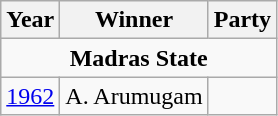<table class="wikitable sortable">
<tr>
<th>Year</th>
<th>Winner</th>
<th colspan="2">Party</th>
</tr>
<tr>
<td style="text-align: center;" colspan="4"><strong>Madras State</strong></td>
</tr>
<tr>
<td><a href='#'>1962</a></td>
<td>A. Arumugam</td>
<td></td>
</tr>
</table>
